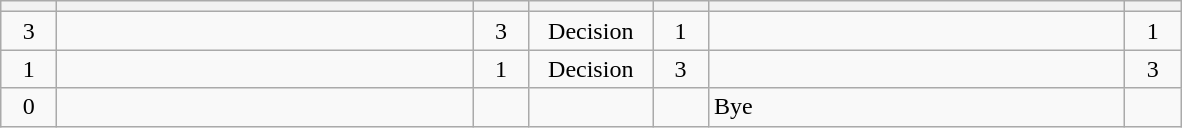<table class="wikitable" style="text-align: center;">
<tr>
<th width=30></th>
<th width=270></th>
<th width=30></th>
<th width=75></th>
<th width=30></th>
<th width=270></th>
<th width=30></th>
</tr>
<tr>
<td>3</td>
<td align=left></td>
<td>3</td>
<td>Decision</td>
<td>1</td>
<td align=left><strong></strong></td>
<td>1</td>
</tr>
<tr>
<td>1</td>
<td align=left><strong></strong></td>
<td>1</td>
<td>Decision</td>
<td>3</td>
<td align=left></td>
<td>3</td>
</tr>
<tr>
<td>0</td>
<td align=left><strong></strong></td>
<td></td>
<td></td>
<td></td>
<td align=left>Bye</td>
<td></td>
</tr>
</table>
